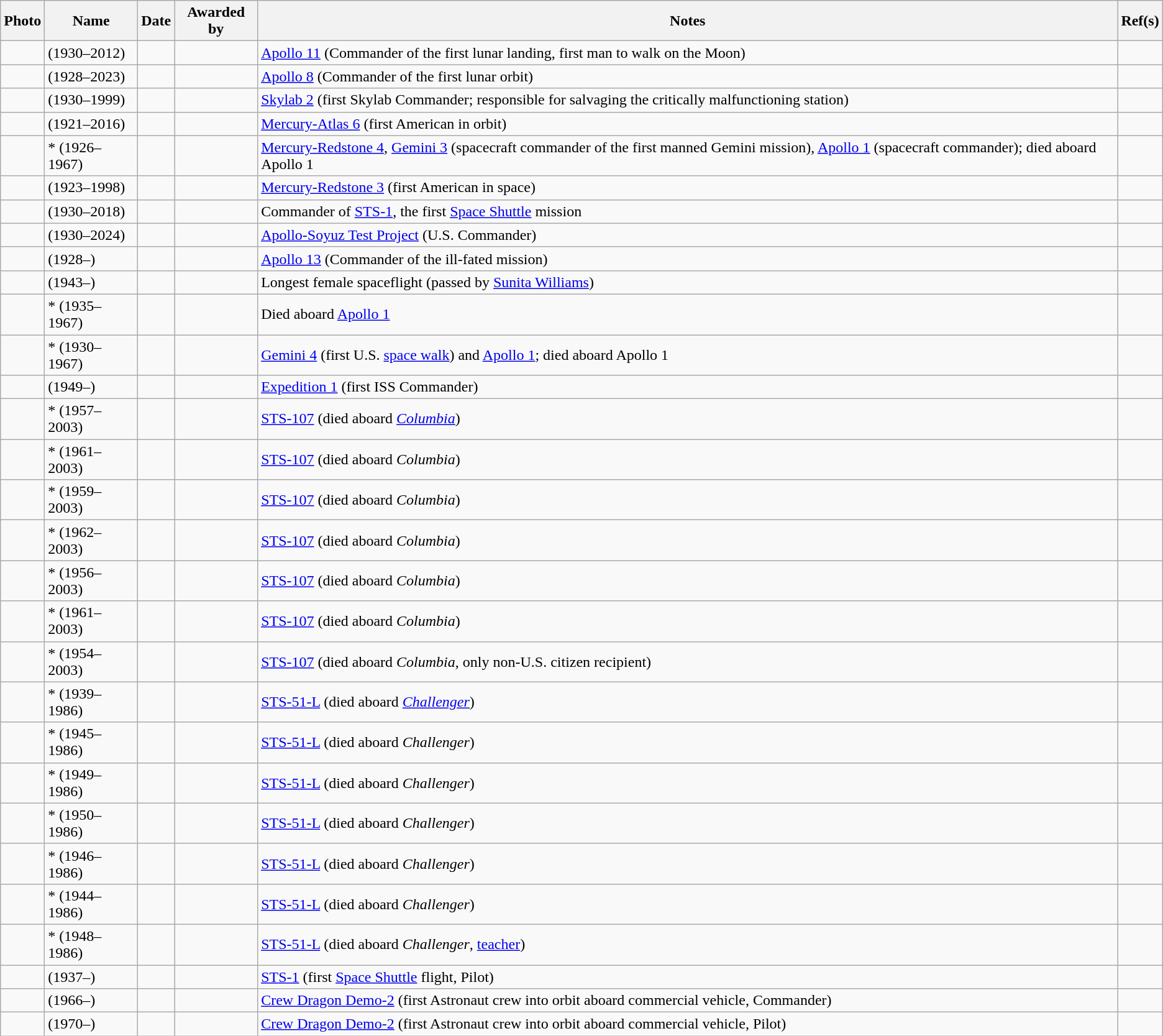<table class="sortable wikitable" >
<tr>
<th scope="col" class="unsortable">Photo</th>
<th scope="col">Name</th>
<th scope="col">Date</th>
<th scope="col">Awarded by</th>
<th scope="col">Notes</th>
<th scope="col" class="unsortable">Ref(s)</th>
</tr>
<tr>
<td></td>
<td> (1930–2012)</td>
<td></td>
<td></td>
<td><a href='#'>Apollo 11</a> (Commander of the first lunar landing, first man to walk on the Moon)</td>
<td></td>
</tr>
<tr>
<td></td>
<td> (1928–2023)</td>
<td></td>
<td></td>
<td><a href='#'>Apollo 8</a> (Commander of the first lunar orbit)</td>
<td></td>
</tr>
<tr>
<td></td>
<td> (1930–1999)</td>
<td></td>
<td></td>
<td><a href='#'>Skylab 2</a> (first Skylab Commander; responsible for salvaging the critically malfunctioning station)</td>
<td></td>
</tr>
<tr>
<td></td>
<td> (1921–2016)</td>
<td></td>
<td></td>
<td><a href='#'>Mercury-Atlas 6</a> (first American in orbit)</td>
<td></td>
</tr>
<tr>
<td></td>
<td>* (1926–1967)</td>
<td></td>
<td></td>
<td><a href='#'>Mercury-Redstone 4</a>, <a href='#'>Gemini 3</a> (spacecraft commander of the first manned Gemini mission), <a href='#'>Apollo 1</a> (spacecraft commander); died aboard Apollo 1</td>
<td></td>
</tr>
<tr>
<td></td>
<td> (1923–1998)</td>
<td></td>
<td></td>
<td><a href='#'>Mercury-Redstone 3</a> (first American in space)</td>
<td></td>
</tr>
<tr>
<td></td>
<td> (1930–2018)</td>
<td></td>
<td></td>
<td>Commander of <a href='#'>STS-1</a>, the first <a href='#'>Space Shuttle</a> mission</td>
<td></td>
</tr>
<tr>
<td></td>
<td> (1930–2024)</td>
<td></td>
<td></td>
<td><a href='#'>Apollo-Soyuz Test Project</a> (U.S. Commander)</td>
<td></td>
</tr>
<tr>
<td></td>
<td> (1928–)</td>
<td></td>
<td></td>
<td><a href='#'>Apollo 13</a> (Commander of the ill-fated mission)</td>
<td></td>
</tr>
<tr>
<td></td>
<td> (1943–)</td>
<td></td>
<td></td>
<td>Longest female spaceflight (passed by <a href='#'>Sunita Williams</a>)</td>
<td></td>
</tr>
<tr>
<td></td>
<td>* (1935–1967)</td>
<td></td>
<td></td>
<td>Died aboard <a href='#'>Apollo 1</a></td>
<td></td>
</tr>
<tr>
<td></td>
<td>* (1930–1967)</td>
<td></td>
<td></td>
<td><a href='#'>Gemini 4</a> (first U.S. <a href='#'>space walk</a>) and <a href='#'>Apollo 1</a>; died aboard Apollo 1</td>
<td></td>
</tr>
<tr>
<td></td>
<td> (1949–)</td>
<td></td>
<td></td>
<td><a href='#'>Expedition 1</a> (first ISS Commander)</td>
<td></td>
</tr>
<tr>
<td></td>
<td>* (1957–2003)</td>
<td></td>
<td></td>
<td><a href='#'>STS-107</a> (died aboard <a href='#'><em>Columbia</em></a>)</td>
<td></td>
</tr>
<tr>
<td></td>
<td>* (1961–2003)</td>
<td></td>
<td></td>
<td><a href='#'>STS-107</a> (died aboard <em>Columbia</em>)</td>
<td></td>
</tr>
<tr>
<td></td>
<td>* (1959–2003)</td>
<td></td>
<td></td>
<td><a href='#'>STS-107</a> (died aboard <em>Columbia</em>)</td>
<td></td>
</tr>
<tr>
<td></td>
<td>* (1962–2003)</td>
<td></td>
<td></td>
<td><a href='#'>STS-107</a> (died aboard <em>Columbia</em>)</td>
<td></td>
</tr>
<tr>
<td></td>
<td>* (1956–2003)</td>
<td></td>
<td></td>
<td><a href='#'>STS-107</a> (died aboard <em>Columbia</em>)</td>
<td></td>
</tr>
<tr>
<td></td>
<td>* (1961–2003)</td>
<td></td>
<td></td>
<td><a href='#'>STS-107</a> (died aboard <em>Columbia</em>)</td>
<td></td>
</tr>
<tr>
<td></td>
<td>* (1954–2003)</td>
<td></td>
<td></td>
<td><a href='#'>STS-107</a> (died aboard <em>Columbia</em>, only non-U.S. citizen recipient)</td>
<td></td>
</tr>
<tr>
<td></td>
<td>* (1939–1986)</td>
<td></td>
<td></td>
<td><a href='#'>STS-51-L</a> (died aboard <a href='#'><em>Challenger</em></a>)</td>
<td></td>
</tr>
<tr>
<td></td>
<td>* (1945–1986)</td>
<td></td>
<td></td>
<td><a href='#'>STS-51-L</a> (died aboard <em>Challenger</em>)</td>
<td></td>
</tr>
<tr>
<td></td>
<td>* (1949–1986)</td>
<td></td>
<td></td>
<td><a href='#'>STS-51-L</a> (died aboard <em>Challenger</em>)</td>
<td></td>
</tr>
<tr>
<td></td>
<td>* (1950–1986)</td>
<td></td>
<td></td>
<td><a href='#'>STS-51-L</a> (died aboard <em>Challenger</em>)</td>
<td></td>
</tr>
<tr>
<td></td>
<td>* (1946–1986)</td>
<td></td>
<td></td>
<td><a href='#'>STS-51-L</a> (died aboard <em>Challenger</em>)</td>
<td></td>
</tr>
<tr>
<td></td>
<td>* (1944–1986)</td>
<td></td>
<td></td>
<td><a href='#'>STS-51-L</a> (died aboard <em>Challenger</em>)</td>
<td></td>
</tr>
<tr>
<td></td>
<td>* (1948–1986)</td>
<td></td>
<td></td>
<td><a href='#'>STS-51-L</a> (died aboard <em>Challenger</em>, <a href='#'>teacher</a>)</td>
<td></td>
</tr>
<tr>
<td></td>
<td> (1937–)</td>
<td></td>
<td></td>
<td><a href='#'>STS-1</a> (first <a href='#'>Space Shuttle</a> flight, Pilot)</td>
<td></td>
</tr>
<tr>
<td></td>
<td> (1966–)</td>
<td></td>
<td></td>
<td><a href='#'>Crew Dragon Demo-2</a> (first Astronaut crew into orbit aboard commercial vehicle, Commander)</td>
<td></td>
</tr>
<tr>
<td></td>
<td> (1970–)</td>
<td></td>
<td></td>
<td><a href='#'>Crew Dragon Demo-2</a> (first Astronaut crew into orbit aboard commercial vehicle, Pilot)</td>
<td></td>
</tr>
</table>
